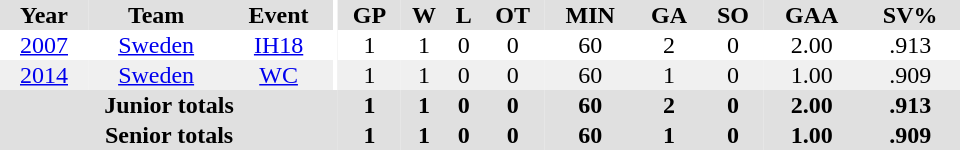<table border="0" cellpadding="1" cellspacing="0" ID="Table3" style="text-align:center; width:40em">
<tr ALIGN="centre" bgcolor="#e0e0e0">
<th>Year</th>
<th>Team</th>
<th>Event</th>
<th rowspan="99" bgcolor="#ffffff"></th>
<th>GP</th>
<th>W</th>
<th>L</th>
<th>OT</th>
<th>MIN</th>
<th>GA</th>
<th>SO</th>
<th>GAA</th>
<th>SV%</th>
</tr>
<tr>
<td><a href='#'>2007</a></td>
<td><a href='#'>Sweden</a></td>
<td><a href='#'>IH18</a></td>
<td>1</td>
<td>1</td>
<td>0</td>
<td>0</td>
<td>60</td>
<td>2</td>
<td>0</td>
<td>2.00</td>
<td>.913</td>
</tr>
<tr bgcolor="#f0f0f0">
<td><a href='#'>2014</a></td>
<td><a href='#'>Sweden</a></td>
<td><a href='#'>WC</a></td>
<td>1</td>
<td>1</td>
<td>0</td>
<td>0</td>
<td>60</td>
<td>1</td>
<td>0</td>
<td>1.00</td>
<td>.909</td>
</tr>
<tr bgcolor="#e0e0e0">
<th colspan=4>Junior totals</th>
<th>1</th>
<th>1</th>
<th>0</th>
<th>0</th>
<th>60</th>
<th>2</th>
<th>0</th>
<th>2.00</th>
<th>.913</th>
</tr>
<tr bgcolor="#e0e0e0">
<th colspan=4>Senior totals</th>
<th>1</th>
<th>1</th>
<th>0</th>
<th>0</th>
<th>60</th>
<th>1</th>
<th>0</th>
<th>1.00</th>
<th>.909</th>
</tr>
</table>
